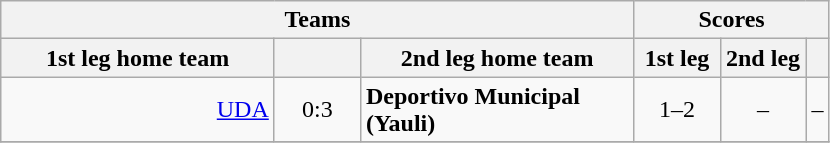<table class="wikitable" style="text-align: center;">
<tr>
<th colspan=3>Teams</th>
<th colspan=3>Scores</th>
</tr>
<tr>
<th width="175">1st leg home team</th>
<th width="50"></th>
<th width="175">2nd leg home team</th>
<th width="50">1st leg</th>
<th width="50">2nd leg</th>
<th></th>
</tr>
<tr>
<td align=right><a href='#'>UDA</a></td>
<td>0:3</td>
<td align=left><strong>Deportivo Municipal (Yauli)</strong></td>
<td>1–2</td>
<td>–</td>
<td>–</td>
</tr>
<tr>
</tr>
</table>
